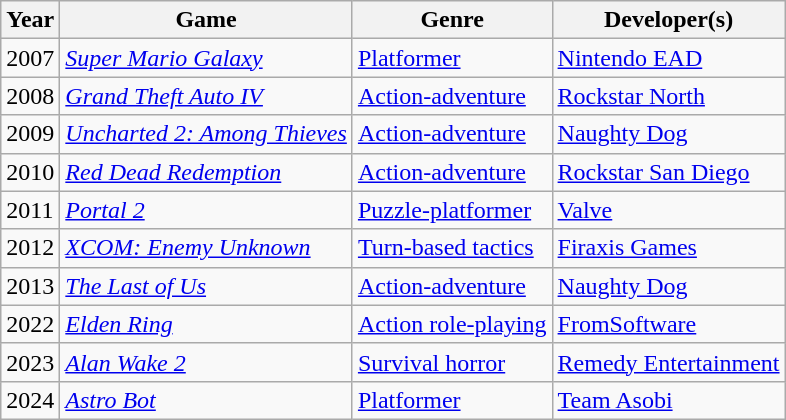<table class="wikitable">
<tr>
<th>Year</th>
<th>Game</th>
<th>Genre</th>
<th>Developer(s)</th>
</tr>
<tr>
<td>2007</td>
<td><em><a href='#'>Super Mario Galaxy</a></em></td>
<td><a href='#'>Platformer</a></td>
<td><a href='#'>Nintendo EAD</a></td>
</tr>
<tr>
<td>2008</td>
<td><em><a href='#'>Grand Theft Auto IV</a></em></td>
<td><a href='#'>Action-adventure</a></td>
<td><a href='#'>Rockstar North</a></td>
</tr>
<tr>
<td>2009</td>
<td><em><a href='#'>Uncharted 2: Among Thieves</a></em></td>
<td><a href='#'>Action-adventure</a></td>
<td><a href='#'>Naughty Dog</a></td>
</tr>
<tr>
<td>2010</td>
<td><em><a href='#'>Red Dead Redemption</a></em></td>
<td><a href='#'>Action-adventure</a></td>
<td><a href='#'>Rockstar San Diego</a></td>
</tr>
<tr>
<td>2011</td>
<td><em><a href='#'>Portal 2</a></em></td>
<td><a href='#'>Puzzle-platformer</a></td>
<td><a href='#'>Valve</a></td>
</tr>
<tr>
<td>2012</td>
<td><em><a href='#'>XCOM: Enemy Unknown</a></em></td>
<td><a href='#'>Turn-based tactics</a></td>
<td><a href='#'>Firaxis Games</a></td>
</tr>
<tr>
<td>2013</td>
<td><em><a href='#'>The Last of Us</a></em></td>
<td><a href='#'>Action-adventure</a></td>
<td><a href='#'>Naughty Dog</a></td>
</tr>
<tr>
<td>2022</td>
<td><em><a href='#'>Elden Ring</a></em></td>
<td><a href='#'>Action role-playing</a></td>
<td><a href='#'>FromSoftware</a></td>
</tr>
<tr>
<td>2023</td>
<td><em><a href='#'>Alan Wake 2</a></em></td>
<td><a href='#'>Survival horror</a></td>
<td><a href='#'>Remedy Entertainment</a></td>
</tr>
<tr>
<td>2024</td>
<td><em><a href='#'>Astro Bot</a></em></td>
<td><a href='#'>Platformer</a></td>
<td><a href='#'>Team Asobi</a></td>
</tr>
</table>
